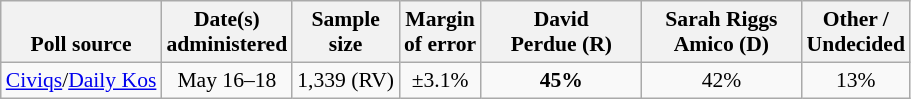<table class="wikitable" style="font-size:90%;text-align:center;">
<tr valign=bottom>
<th>Poll source</th>
<th>Date(s)<br>administered</th>
<th>Sample<br>size</th>
<th>Margin<br>of error</th>
<th style="width:100px;">David<br>Perdue (R)</th>
<th style="width:100px;">Sarah Riggs<br>Amico (D)</th>
<th>Other /<br>Undecided</th>
</tr>
<tr>
<td style="text-align:left;"><a href='#'>Civiqs</a>/<a href='#'>Daily Kos</a></td>
<td>May 16–18</td>
<td>1,339 (RV)</td>
<td>±3.1%</td>
<td><strong>45%</strong></td>
<td>42%</td>
<td>13%</td>
</tr>
</table>
